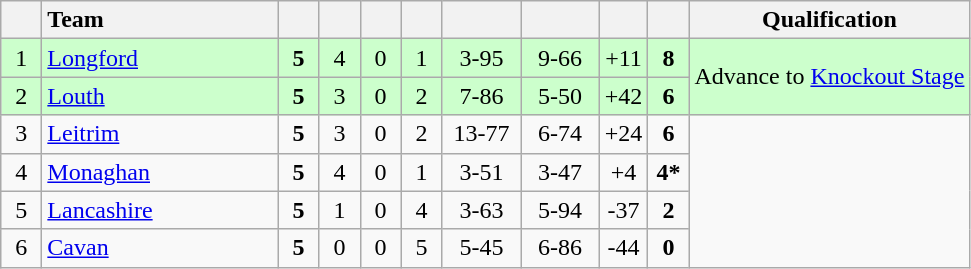<table class="wikitable" style="text-align:center">
<tr>
<th width=20></th>
<th style="width:150px; text-align:left;">Team</th>
<th width=20></th>
<th width=20></th>
<th width=20></th>
<th width=20></th>
<th width=45></th>
<th width=45></th>
<th width=20></th>
<th width=20></th>
<th>Qualification</th>
</tr>
<tr style="background:#ccffcc">
<td>1</td>
<td align="left"> <a href='#'>Longford</a></td>
<td><strong>5</strong></td>
<td>4</td>
<td>0</td>
<td>1</td>
<td>3-95</td>
<td>9-66</td>
<td>+11</td>
<td><strong>8</strong></td>
<td rowspan="2">Advance to <a href='#'>Knockout Stage</a></td>
</tr>
<tr style="background:#ccffcc">
<td>2</td>
<td align="left"> <a href='#'>Louth</a></td>
<td><strong>5</strong></td>
<td>3</td>
<td>0</td>
<td>2</td>
<td>7-86</td>
<td>5-50</td>
<td>+42</td>
<td><strong>6</strong></td>
</tr>
<tr>
<td>3</td>
<td align="left"> <a href='#'>Leitrim</a></td>
<td><strong>5</strong></td>
<td>3</td>
<td>0</td>
<td>2</td>
<td>13-77</td>
<td>6-74</td>
<td>+24</td>
<td><strong>6</strong></td>
<td rowspan="4"></td>
</tr>
<tr>
<td>4</td>
<td align="left"> <a href='#'>Monaghan</a></td>
<td><strong>5</strong></td>
<td>4</td>
<td>0</td>
<td>1</td>
<td>3-51</td>
<td>3-47</td>
<td>+4</td>
<td><strong>4*</strong></td>
</tr>
<tr>
<td>5</td>
<td align="left"> <a href='#'>Lancashire</a></td>
<td><strong>5</strong></td>
<td>1</td>
<td>0</td>
<td>4</td>
<td>3-63</td>
<td>5-94</td>
<td>-37</td>
<td><strong>2</strong></td>
</tr>
<tr>
<td>6</td>
<td align="left"> <a href='#'>Cavan</a></td>
<td><strong>5</strong></td>
<td>0</td>
<td>0</td>
<td>5</td>
<td>5-45</td>
<td>6-86</td>
<td>-44</td>
<td><strong>0</strong></td>
</tr>
</table>
